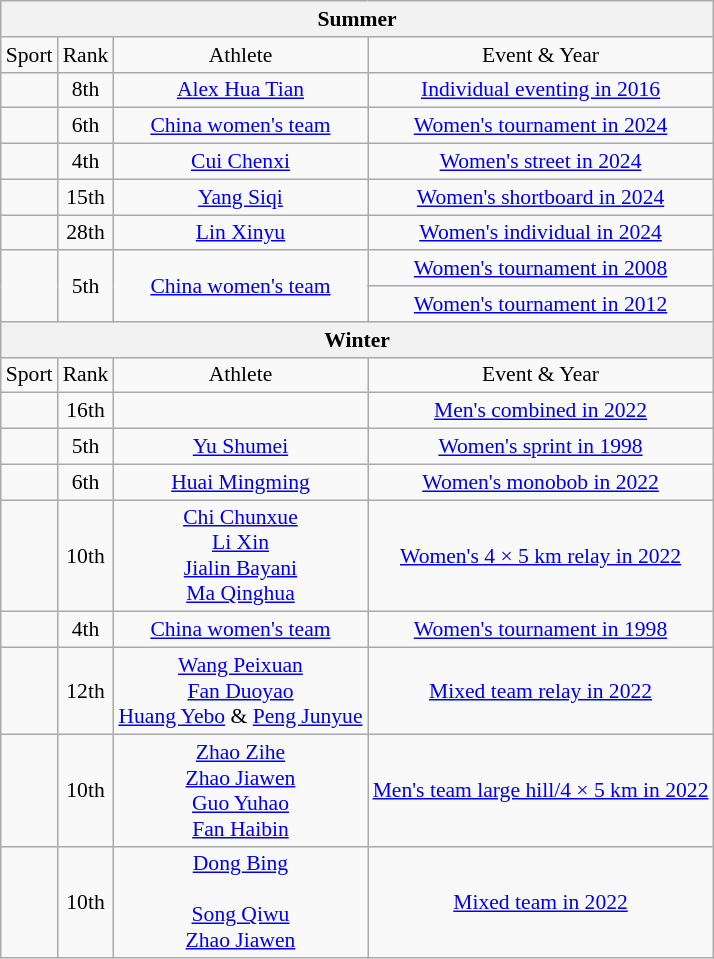<table class="wikitable" style="text-align:center; font-size:90%;">
<tr>
<th colspan=4>Summer</th>
</tr>
<tr>
<td>Sport</td>
<td>Rank</td>
<td>Athlete</td>
<td>Event & Year</td>
</tr>
<tr>
<td></td>
<td>8th</td>
<td><a href='#'>Alex Hua Tian</a></td>
<td><a href='#'>Individual eventing in 2016</a></td>
</tr>
<tr>
<td></td>
<td>6th</td>
<td><a href='#'>China women's team</a></td>
<td><a href='#'>Women's tournament in 2024</a></td>
</tr>
<tr>
<td></td>
<td>4th</td>
<td><a href='#'>Cui Chenxi</a></td>
<td><a href='#'>Women's street in 2024</a></td>
</tr>
<tr>
<td></td>
<td>15th</td>
<td><a href='#'>Yang Siqi</a></td>
<td><a href='#'>Women's shortboard in 2024</a></td>
</tr>
<tr>
<td></td>
<td>28th</td>
<td><a href='#'>Lin Xinyu</a></td>
<td><a href='#'>Women's individual in 2024</a></td>
</tr>
<tr>
<td rowspan=2></td>
<td rowspan=2>5th</td>
<td rowspan=2><a href='#'>China women's team</a></td>
<td><a href='#'>Women's tournament in 2008</a></td>
</tr>
<tr>
<td><a href='#'>Women's tournament in 2012</a></td>
</tr>
<tr>
<th colspan=4>Winter</th>
</tr>
<tr>
<td>Sport</td>
<td>Rank</td>
<td>Athlete</td>
<td>Event & Year</td>
</tr>
<tr>
<td></td>
<td>16th</td>
<td></td>
<td><a href='#'>Men's combined in 2022</a></td>
</tr>
<tr>
<td></td>
<td>5th</td>
<td><a href='#'>Yu Shumei</a></td>
<td><a href='#'>Women's sprint in 1998</a></td>
</tr>
<tr>
<td></td>
<td>6th</td>
<td><a href='#'>Huai Mingming</a></td>
<td><a href='#'>Women's monobob in 2022</a></td>
</tr>
<tr>
<td></td>
<td>10th</td>
<td><a href='#'>Chi Chunxue</a><br><a href='#'>Li Xin</a><br><a href='#'>Jialin Bayani</a><br><a href='#'>Ma Qinghua</a></td>
<td><a href='#'>Women's 4 × 5 km relay in 2022</a></td>
</tr>
<tr>
<td></td>
<td>4th</td>
<td><a href='#'>China women's team</a></td>
<td><a href='#'>Women's tournament in 1998</a></td>
</tr>
<tr>
<td></td>
<td>12th</td>
<td><a href='#'>Wang Peixuan</a><br><a href='#'>Fan Duoyao</a><br><a href='#'>Huang Yebo</a> & <a href='#'>Peng Junyue</a></td>
<td><a href='#'>Mixed team relay in 2022</a></td>
</tr>
<tr>
<td></td>
<td>10th</td>
<td><a href='#'>Zhao Zihe</a><br><a href='#'>Zhao Jiawen</a><br><a href='#'>Guo Yuhao</a><br><a href='#'>Fan Haibin</a></td>
<td><a href='#'>Men's team large hill/4 × 5 km in 2022</a></td>
</tr>
<tr>
<td></td>
<td>10th</td>
<td><a href='#'>Dong Bing</a><br><br><a href='#'>Song Qiwu</a><br><a href='#'>Zhao Jiawen</a></td>
<td><a href='#'>Mixed team in 2022</a></td>
</tr>
</table>
